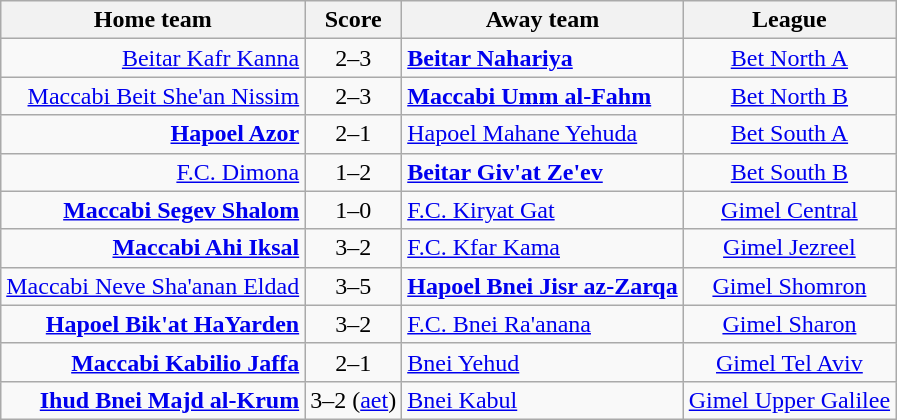<table class="wikitable" style="text-align: center">
<tr>
<th>Home team</th>
<th>Score</th>
<th>Away team</th>
<th>League</th>
</tr>
<tr>
<td align="right"><a href='#'>Beitar Kafr Kanna</a></td>
<td>2–3</td>
<td align="left"><strong><a href='#'>Beitar Nahariya</a></strong></td>
<td><a href='#'>Bet North A</a></td>
</tr>
<tr>
<td align="right"><a href='#'>Maccabi Beit She'an Nissim</a></td>
<td>2–3</td>
<td align="left"><strong><a href='#'>Maccabi Umm al-Fahm</a></strong></td>
<td><a href='#'>Bet North B</a></td>
</tr>
<tr>
<td align="right"><strong><a href='#'>Hapoel Azor</a></strong></td>
<td>2–1</td>
<td align="left"><a href='#'>Hapoel Mahane Yehuda</a></td>
<td><a href='#'>Bet South A</a></td>
</tr>
<tr>
<td align="right"><a href='#'>F.C. Dimona</a></td>
<td>1–2</td>
<td align="left"><strong><a href='#'>Beitar Giv'at Ze'ev</a></strong></td>
<td><a href='#'>Bet South B</a></td>
</tr>
<tr>
<td align="right"><strong><a href='#'>Maccabi Segev Shalom</a></strong></td>
<td>1–0</td>
<td align="left"><a href='#'>F.C. Kiryat Gat</a></td>
<td><a href='#'>Gimel Central</a></td>
</tr>
<tr>
<td align="right"><strong><a href='#'>Maccabi Ahi Iksal</a></strong></td>
<td>3–2</td>
<td align="left"><a href='#'>F.C. Kfar Kama</a></td>
<td><a href='#'>Gimel Jezreel</a></td>
</tr>
<tr>
<td align="right"><a href='#'>Maccabi Neve Sha'anan Eldad</a></td>
<td>3–5</td>
<td align="left"><strong><a href='#'>Hapoel Bnei Jisr az-Zarqa</a></strong></td>
<td><a href='#'>Gimel Shomron</a></td>
</tr>
<tr>
<td align="right"><strong><a href='#'>Hapoel Bik'at HaYarden</a></strong></td>
<td>3–2</td>
<td align="left"><a href='#'>F.C. Bnei Ra'anana</a></td>
<td><a href='#'>Gimel Sharon</a></td>
</tr>
<tr>
<td align="right"><strong><a href='#'>Maccabi Kabilio Jaffa</a></strong></td>
<td>2–1</td>
<td align="left"><a href='#'>Bnei Yehud</a></td>
<td><a href='#'>Gimel Tel Aviv</a></td>
</tr>
<tr>
<td align="right"><strong><a href='#'>Ihud Bnei Majd al-Krum</a></strong></td>
<td>3–2 (<a href='#'>aet</a>)</td>
<td align="left"><a href='#'>Bnei Kabul</a></td>
<td><a href='#'>Gimel Upper Galilee</a></td>
</tr>
</table>
